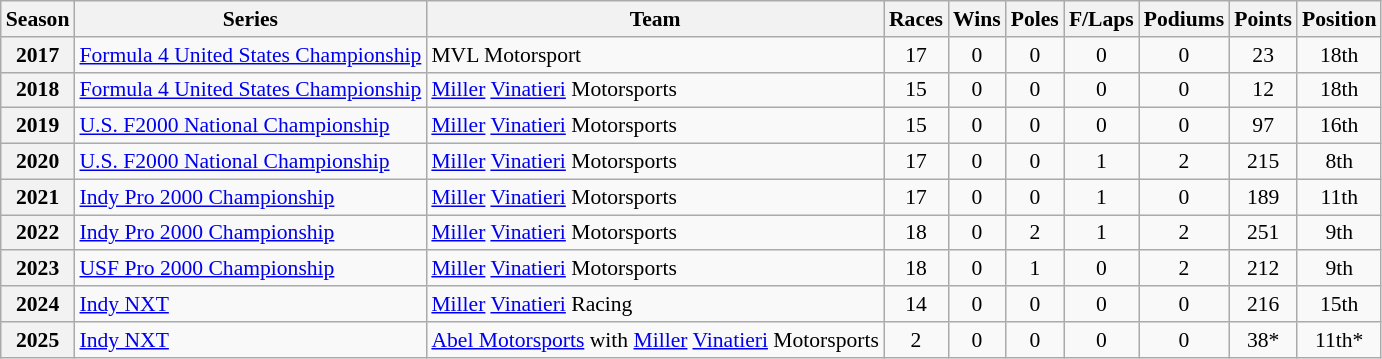<table class="wikitable" style="font-size: 90%; text-align:center">
<tr>
<th>Season</th>
<th>Series</th>
<th>Team</th>
<th>Races</th>
<th>Wins</th>
<th>Poles</th>
<th>F/Laps</th>
<th>Podiums</th>
<th>Points</th>
<th>Position</th>
</tr>
<tr>
<th>2017</th>
<td align="left" nowrap><a href='#'>Formula 4 United States Championship</a></td>
<td rowspan="1" align="left">MVL Motorsport</td>
<td>17</td>
<td>0</td>
<td>0</td>
<td>0</td>
<td>0</td>
<td>23</td>
<td>18th</td>
</tr>
<tr>
<th>2018</th>
<td align="left"><a href='#'>Formula 4 United States Championship</a></td>
<td align="left" nowrap><a href='#'>Miller</a> <a href='#'>Vinatieri</a> Motorsports</td>
<td>15</td>
<td>0</td>
<td>0</td>
<td>0</td>
<td>0</td>
<td>12</td>
<td>18th</td>
</tr>
<tr>
<th>2019</th>
<td align=left><a href='#'>U.S. F2000 National Championship</a></td>
<td align="left"><a href='#'>Miller</a> <a href='#'>Vinatieri</a> Motorsports</td>
<td>15</td>
<td>0</td>
<td>0</td>
<td>0</td>
<td>0</td>
<td>97</td>
<td>16th</td>
</tr>
<tr>
<th>2020</th>
<td align="left"><a href='#'>U.S. F2000 National Championship</a></td>
<td align="left"><a href='#'>Miller</a> <a href='#'>Vinatieri</a> Motorsports</td>
<td>17</td>
<td>0</td>
<td>0</td>
<td>1</td>
<td>2</td>
<td>215</td>
<td>8th</td>
</tr>
<tr>
<th>2021</th>
<td align="left"><a href='#'>Indy Pro 2000 Championship</a></td>
<td rowspan="1" align="left"><a href='#'>Miller</a> <a href='#'>Vinatieri</a> Motorsports</td>
<td>17</td>
<td>0</td>
<td>0</td>
<td>1</td>
<td>0</td>
<td>189</td>
<td style="background:#;">11th</td>
</tr>
<tr>
<th>2022</th>
<td align=left><a href='#'>Indy Pro 2000 Championship</a></td>
<td align=left><a href='#'>Miller</a> <a href='#'>Vinatieri</a> Motorsports</td>
<td>18</td>
<td>0</td>
<td>2</td>
<td>1</td>
<td>2</td>
<td>251</td>
<td>9th</td>
</tr>
<tr>
<th>2023</th>
<td align=left><a href='#'>USF Pro 2000 Championship</a></td>
<td align=left><a href='#'>Miller</a> <a href='#'>Vinatieri</a> Motorsports</td>
<td>18</td>
<td>0</td>
<td>1</td>
<td>0</td>
<td>2</td>
<td>212</td>
<td>9th</td>
</tr>
<tr>
<th>2024</th>
<td align=left><a href='#'>Indy NXT</a></td>
<td align=left><a href='#'>Miller</a> <a href='#'>Vinatieri</a> Racing</td>
<td>14</td>
<td>0</td>
<td>0</td>
<td>0</td>
<td>0</td>
<td>216</td>
<td>15th</td>
</tr>
<tr>
<th>2025</th>
<td align=left><a href='#'>Indy NXT</a></td>
<td align=left><a href='#'>Abel Motorsports</a> with <a href='#'>Miller</a> <a href='#'>Vinatieri</a> Motorsports</td>
<td>2</td>
<td>0</td>
<td>0</td>
<td>0</td>
<td>0</td>
<td>38*</td>
<td>11th*</td>
</tr>
</table>
